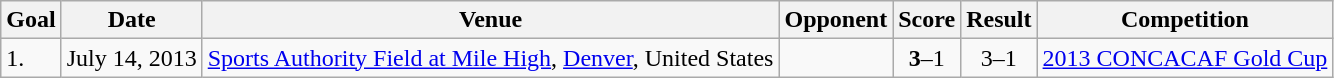<table class="wikitable plainrowheaders sortable">
<tr>
<th>Goal</th>
<th>Date</th>
<th>Venue</th>
<th>Opponent</th>
<th>Score</th>
<th>Result</th>
<th>Competition</th>
</tr>
<tr>
<td>1.</td>
<td>July 14, 2013</td>
<td><a href='#'>Sports Authority Field at Mile High</a>, <a href='#'>Denver</a>, United States</td>
<td></td>
<td align=center><strong>3</strong>–1</td>
<td align=center>3–1</td>
<td><a href='#'>2013 CONCACAF Gold Cup</a></td>
</tr>
</table>
